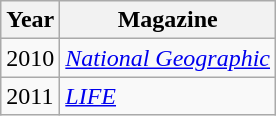<table class="wikitable">
<tr>
<th>Year</th>
<th>Magazine</th>
</tr>
<tr>
<td>2010</td>
<td><em><a href='#'>National Geographic</a></em></td>
</tr>
<tr>
<td>2011</td>
<td><em><a href='#'>LIFE</a></em></td>
</tr>
</table>
